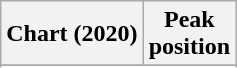<table class="wikitable sortable plainrowheaders" style="text-align:center">
<tr>
<th scope="col">Chart (2020)</th>
<th scope="col">Peak<br>position</th>
</tr>
<tr>
</tr>
<tr>
</tr>
<tr>
</tr>
<tr>
</tr>
<tr>
</tr>
<tr>
</tr>
<tr>
</tr>
</table>
